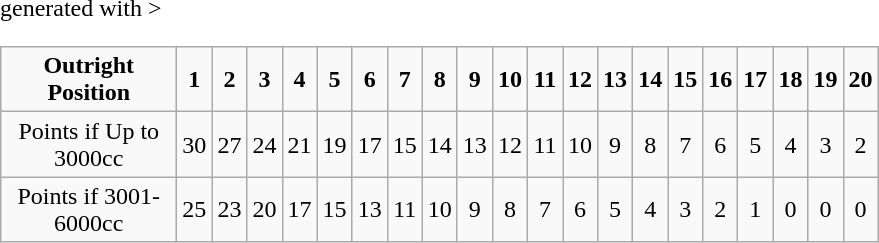<table class="wikitable" <hiddentext>generated with >
<tr style="font-weight:bold" align="center">
<td width="110" height="13">Outright Position</td>
<td width="16">1</td>
<td width="16">2</td>
<td width="16">3</td>
<td width="16">4</td>
<td width="16">5</td>
<td width="16">6</td>
<td width="16">7</td>
<td width="16">8</td>
<td width="16">9</td>
<td width="16">10</td>
<td width="16">11</td>
<td width="16">12</td>
<td width="16">13</td>
<td width="16">14</td>
<td width="16">15</td>
<td width="16">16</td>
<td width="16">17</td>
<td width="16">18</td>
<td width="16">19</td>
<td width="16">20</td>
</tr>
<tr align="center">
<td height="13">Points if Up to 3000cc</td>
<td>30</td>
<td>27</td>
<td>24</td>
<td>21</td>
<td>19</td>
<td>17</td>
<td>15</td>
<td>14</td>
<td>13</td>
<td>12</td>
<td>11</td>
<td>10</td>
<td>9</td>
<td>8</td>
<td>7</td>
<td>6</td>
<td>5</td>
<td>4</td>
<td>3</td>
<td>2</td>
</tr>
<tr align="center">
<td height="13">Points if 3001-6000cc</td>
<td>25</td>
<td>23</td>
<td>20</td>
<td>17</td>
<td>15</td>
<td>13</td>
<td>11</td>
<td>10</td>
<td>9</td>
<td>8</td>
<td>7</td>
<td>6</td>
<td>5</td>
<td>4</td>
<td>3</td>
<td>2</td>
<td>1</td>
<td>0</td>
<td>0</td>
<td>0</td>
</tr>
</table>
